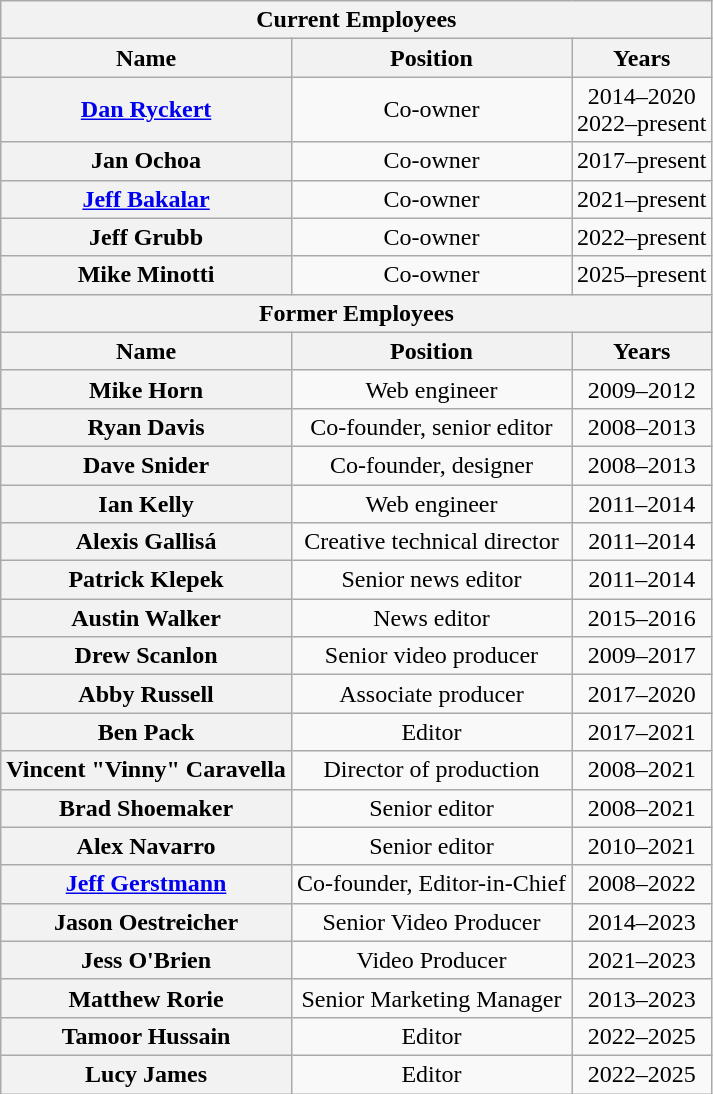<table class="wikitable" style="text-align: center;">
<tr>
<th colspan=9>Current Employees</th>
</tr>
<tr>
<th>Name</th>
<th>Position</th>
<th>Years</th>
</tr>
<tr>
<th><a href='#'>Dan Ryckert</a></th>
<td>Co-owner</td>
<td>2014–2020<br>2022–present</td>
</tr>
<tr>
<th>Jan Ochoa</th>
<td>Co-owner</td>
<td>2017–present</td>
</tr>
<tr>
<th><a href='#'>Jeff Bakalar</a></th>
<td>Co-owner</td>
<td>2021–present</td>
</tr>
<tr>
<th>Jeff Grubb</th>
<td>Co-owner</td>
<td>2022–present</td>
</tr>
<tr>
<th>Mike Minotti</th>
<td>Co-owner</td>
<td>2025–present</td>
</tr>
<tr>
<th colspan=11>Former Employees</th>
</tr>
<tr>
<th>Name</th>
<th>Position</th>
<th>Years</th>
</tr>
<tr>
<th>Mike Horn</th>
<td>Web engineer</td>
<td>2009–2012</td>
</tr>
<tr>
<th>Ryan Davis</th>
<td>Co-founder, senior editor</td>
<td>2008–2013</td>
</tr>
<tr>
<th>Dave Snider</th>
<td>Co-founder, designer</td>
<td>2008–2013</td>
</tr>
<tr>
<th>Ian Kelly</th>
<td>Web engineer</td>
<td>2011–2014</td>
</tr>
<tr>
<th>Alexis Gallisá</th>
<td>Creative technical director</td>
<td>2011–2014</td>
</tr>
<tr>
<th>Patrick Klepek</th>
<td>Senior news editor</td>
<td>2011–2014</td>
</tr>
<tr>
<th>Austin Walker</th>
<td>News editor</td>
<td>2015–2016</td>
</tr>
<tr>
<th>Drew Scanlon</th>
<td>Senior video producer</td>
<td>2009–2017</td>
</tr>
<tr>
<th>Abby Russell</th>
<td>Associate producer</td>
<td>2017–2020</td>
</tr>
<tr>
<th>Ben Pack</th>
<td>Editor</td>
<td>2017–2021</td>
</tr>
<tr>
<th>Vincent "Vinny" Caravella</th>
<td>Director of production</td>
<td>2008–2021</td>
</tr>
<tr>
<th>Brad Shoemaker</th>
<td>Senior editor</td>
<td>2008–2021</td>
</tr>
<tr>
<th>Alex Navarro</th>
<td>Senior editor</td>
<td>2010–2021</td>
</tr>
<tr>
<th><a href='#'>Jeff Gerstmann</a></th>
<td>Co-founder, Editor-in-Chief</td>
<td>2008–2022</td>
</tr>
<tr>
<th>Jason Oestreicher</th>
<td>Senior Video Producer </td>
<td>2014–2023</td>
</tr>
<tr>
<th>Jess O'Brien</th>
<td>Video Producer</td>
<td>2021–2023</td>
</tr>
<tr>
<th>Matthew Rorie</th>
<td>Senior Marketing Manager </td>
<td>2013–2023</td>
</tr>
<tr>
<th>Tamoor Hussain</th>
<td>Editor</td>
<td>2022–2025</td>
</tr>
<tr>
<th>Lucy James</th>
<td>Editor</td>
<td>2022–2025</td>
</tr>
</table>
